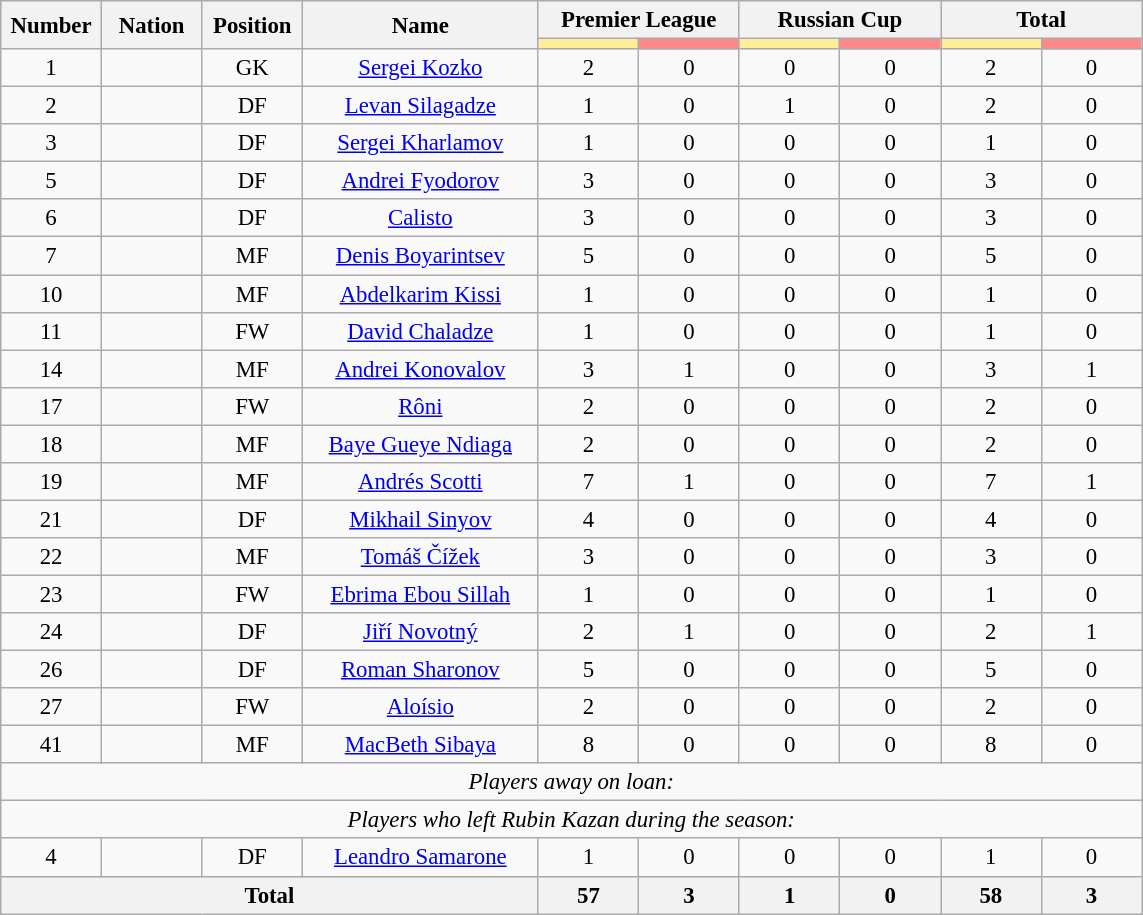<table class="wikitable" style="font-size: 95%; text-align: center;">
<tr>
<th rowspan=2 width=60>Number</th>
<th rowspan=2 width=60>Nation</th>
<th rowspan=2 width=60>Position</th>
<th rowspan=2 width=150>Name</th>
<th colspan=2>Premier League</th>
<th colspan=2>Russian Cup</th>
<th colspan=2>Total</th>
</tr>
<tr>
<th style="width:60px; background:#fe9;"></th>
<th style="width:60px; background:#ff8888;"></th>
<th style="width:60px; background:#fe9;"></th>
<th style="width:60px; background:#ff8888;"></th>
<th style="width:60px; background:#fe9;"></th>
<th style="width:60px; background:#ff8888;"></th>
</tr>
<tr>
<td>1</td>
<td></td>
<td>GK</td>
<td><a href='#'>Sergei Kozko</a></td>
<td>2</td>
<td>0</td>
<td>0</td>
<td>0</td>
<td>2</td>
<td>0</td>
</tr>
<tr>
<td>2</td>
<td></td>
<td>DF</td>
<td><a href='#'>Levan Silagadze</a></td>
<td>1</td>
<td>0</td>
<td>1</td>
<td>0</td>
<td>2</td>
<td>0</td>
</tr>
<tr>
<td>3</td>
<td></td>
<td>DF</td>
<td><a href='#'>Sergei Kharlamov</a></td>
<td>1</td>
<td>0</td>
<td>0</td>
<td>0</td>
<td>1</td>
<td>0</td>
</tr>
<tr>
<td>5</td>
<td></td>
<td>DF</td>
<td><a href='#'>Andrei Fyodorov</a></td>
<td>3</td>
<td>0</td>
<td>0</td>
<td>0</td>
<td>3</td>
<td>0</td>
</tr>
<tr>
<td>6</td>
<td></td>
<td>DF</td>
<td><a href='#'>Calisto</a></td>
<td>3</td>
<td>0</td>
<td>0</td>
<td>0</td>
<td>3</td>
<td>0</td>
</tr>
<tr>
<td>7</td>
<td></td>
<td>MF</td>
<td><a href='#'>Denis Boyarintsev</a></td>
<td>5</td>
<td>0</td>
<td>0</td>
<td>0</td>
<td>5</td>
<td>0</td>
</tr>
<tr>
<td>10</td>
<td></td>
<td>MF</td>
<td><a href='#'>Abdelkarim Kissi</a></td>
<td>1</td>
<td>0</td>
<td>0</td>
<td>0</td>
<td>1</td>
<td>0</td>
</tr>
<tr>
<td>11</td>
<td></td>
<td>FW</td>
<td><a href='#'>David Chaladze</a></td>
<td>1</td>
<td>0</td>
<td>0</td>
<td>0</td>
<td>1</td>
<td>0</td>
</tr>
<tr>
<td>14</td>
<td></td>
<td>MF</td>
<td><a href='#'>Andrei Konovalov</a></td>
<td>3</td>
<td>1</td>
<td>0</td>
<td>0</td>
<td>3</td>
<td>1</td>
</tr>
<tr>
<td>17</td>
<td></td>
<td>FW</td>
<td><a href='#'>Rôni</a></td>
<td>2</td>
<td>0</td>
<td>0</td>
<td>0</td>
<td>2</td>
<td>0</td>
</tr>
<tr>
<td>18</td>
<td></td>
<td>MF</td>
<td><a href='#'>Baye Gueye Ndiaga</a></td>
<td>2</td>
<td>0</td>
<td>0</td>
<td>0</td>
<td>2</td>
<td>0</td>
</tr>
<tr>
<td>19</td>
<td></td>
<td>MF</td>
<td><a href='#'>Andrés Scotti</a></td>
<td>7</td>
<td>1</td>
<td>0</td>
<td>0</td>
<td>7</td>
<td>1</td>
</tr>
<tr>
<td>21</td>
<td></td>
<td>DF</td>
<td><a href='#'>Mikhail Sinyov</a></td>
<td>4</td>
<td>0</td>
<td>0</td>
<td>0</td>
<td>4</td>
<td>0</td>
</tr>
<tr>
<td>22</td>
<td></td>
<td>MF</td>
<td><a href='#'>Tomáš Čížek</a></td>
<td>3</td>
<td>0</td>
<td>0</td>
<td>0</td>
<td>3</td>
<td>0</td>
</tr>
<tr>
<td>23</td>
<td></td>
<td>FW</td>
<td><a href='#'>Ebrima Ebou Sillah</a></td>
<td>1</td>
<td>0</td>
<td>0</td>
<td>0</td>
<td>1</td>
<td>0</td>
</tr>
<tr>
<td>24</td>
<td></td>
<td>DF</td>
<td><a href='#'>Jiří Novotný</a></td>
<td>2</td>
<td>1</td>
<td>0</td>
<td>0</td>
<td>2</td>
<td>1</td>
</tr>
<tr>
<td>26</td>
<td></td>
<td>DF</td>
<td><a href='#'>Roman Sharonov</a></td>
<td>5</td>
<td>0</td>
<td>0</td>
<td>0</td>
<td>5</td>
<td>0</td>
</tr>
<tr>
<td>27</td>
<td></td>
<td>FW</td>
<td><a href='#'>Aloísio</a></td>
<td>2</td>
<td>0</td>
<td>0</td>
<td>0</td>
<td>2</td>
<td>0</td>
</tr>
<tr>
<td>41</td>
<td></td>
<td>MF</td>
<td><a href='#'>MacBeth Sibaya</a></td>
<td>8</td>
<td>0</td>
<td>0</td>
<td>0</td>
<td>8</td>
<td>0</td>
</tr>
<tr>
<td colspan="14"><em>Players away on loan:</em></td>
</tr>
<tr>
<td colspan="14"><em>Players who left Rubin Kazan during the season:</em></td>
</tr>
<tr>
<td>4</td>
<td></td>
<td>DF</td>
<td><a href='#'>Leandro Samarone</a></td>
<td>1</td>
<td>0</td>
<td>0</td>
<td>0</td>
<td>1</td>
<td>0</td>
</tr>
<tr>
<th colspan=4>Total</th>
<th>57</th>
<th>3</th>
<th>1</th>
<th>0</th>
<th>58</th>
<th>3</th>
</tr>
</table>
